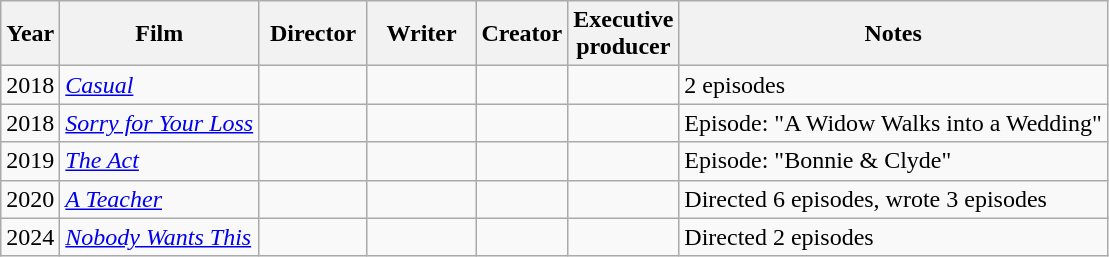<table class="wikitable" style="margin-right: 0;">
<tr>
<th>Year</th>
<th>Film</th>
<th style="width:65px;">Director</th>
<th style="width:65px;">Writer</th>
<th>Creator</th>
<th style="width:65px;">Executive producer</th>
<th>Notes</th>
</tr>
<tr>
<td>2018</td>
<td><em><a href='#'>Casual</a></em></td>
<td></td>
<td></td>
<td></td>
<td></td>
<td>2 episodes</td>
</tr>
<tr>
<td>2018</td>
<td><em><a href='#'>Sorry for Your Loss</a></em></td>
<td></td>
<td></td>
<td></td>
<td></td>
<td>Episode: "A Widow Walks into a Wedding"</td>
</tr>
<tr>
<td>2019</td>
<td><em><a href='#'>The Act</a></em></td>
<td></td>
<td></td>
<td></td>
<td></td>
<td>Episode: "Bonnie & Clyde"</td>
</tr>
<tr>
<td>2020</td>
<td><em><a href='#'>A Teacher</a></em></td>
<td></td>
<td></td>
<td></td>
<td></td>
<td>Directed 6 episodes, wrote 3 episodes</td>
</tr>
<tr>
<td>2024</td>
<td><em><a href='#'>Nobody Wants This</a></em></td>
<td></td>
<td></td>
<td></td>
<td></td>
<td>Directed 2 episodes</td>
</tr>
</table>
